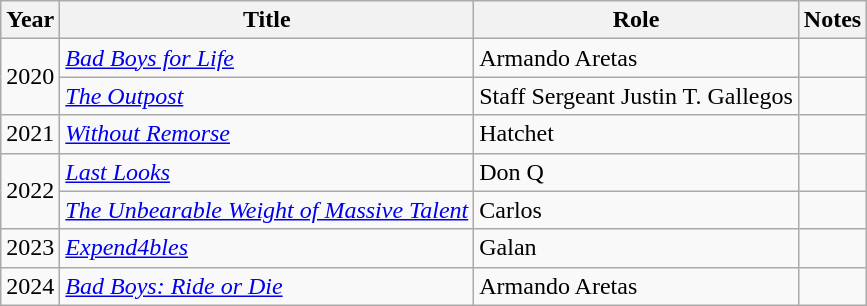<table class="wikitable unsortable">
<tr>
<th>Year</th>
<th>Title</th>
<th>Role</th>
<th>Notes</th>
</tr>
<tr>
<td rowspan="2">2020</td>
<td><em><a href='#'>Bad Boys for Life</a></em></td>
<td>Armando Aretas</td>
<td></td>
</tr>
<tr>
<td><em><a href='#'>The Outpost</a></em></td>
<td>Staff Sergeant Justin T. Gallegos</td>
<td></td>
</tr>
<tr>
<td>2021</td>
<td><em><a href='#'>Without Remorse</a></em></td>
<td>Hatchet</td>
<td></td>
</tr>
<tr>
<td rowspan="2">2022</td>
<td><em><a href='#'>Last Looks</a></em></td>
<td>Don Q</td>
<td></td>
</tr>
<tr>
<td><em><a href='#'>The Unbearable Weight of Massive Talent</a></em></td>
<td>Carlos</td>
<td></td>
</tr>
<tr>
<td>2023</td>
<td><em><a href='#'>Expend4bles</a></em></td>
<td>Galan</td>
<td></td>
</tr>
<tr>
<td>2024</td>
<td><em><a href='#'>Bad Boys: Ride or Die</a></em></td>
<td>Armando Aretas</td>
<td></td>
</tr>
</table>
